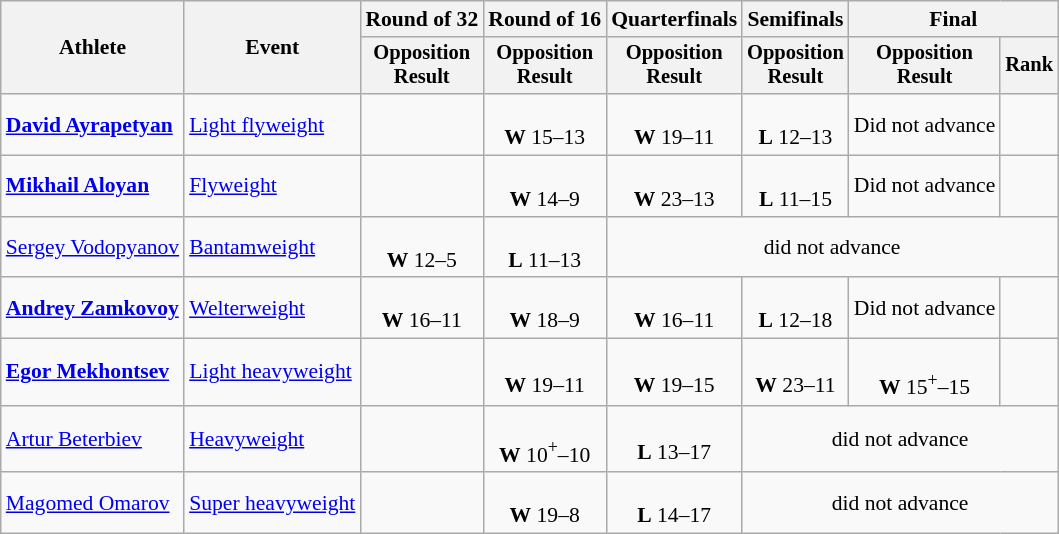<table class="wikitable" style="font-size:90%">
<tr>
<th rowspan="2">Athlete</th>
<th rowspan="2">Event</th>
<th>Round of 32</th>
<th>Round of 16</th>
<th>Quarterfinals</th>
<th>Semifinals</th>
<th colspan=2>Final</th>
</tr>
<tr style="font-size:95%">
<th>Opposition<br>Result</th>
<th>Opposition<br>Result</th>
<th>Opposition<br>Result</th>
<th>Opposition<br>Result</th>
<th>Opposition<br>Result</th>
<th>Rank</th>
</tr>
<tr align=center>
<td align=left><strong><a href='#'>David Ayrapetyan</a></strong></td>
<td align=left><a href='#'>Light flyweight</a></td>
<td></td>
<td><br><strong>W</strong> 15–13</td>
<td><br><strong>W</strong> 19–11</td>
<td><br><strong>L</strong> 12–13</td>
<td>Did not advance</td>
<td></td>
</tr>
<tr align=center>
<td align=left><strong><a href='#'>Mikhail Aloyan</a></strong></td>
<td align=left><a href='#'>Flyweight</a></td>
<td></td>
<td><br><strong>W</strong> 14–9</td>
<td><br><strong>W</strong> 23–13</td>
<td><br><strong>L</strong> 11–15</td>
<td>Did not advance</td>
<td></td>
</tr>
<tr align=center>
<td align=left><a href='#'>Sergey Vodopyanov</a></td>
<td align=left><a href='#'>Bantamweight</a></td>
<td><br><strong>W</strong> 12–5</td>
<td><br><strong>L</strong> 11–13</td>
<td colspan=4>did not advance</td>
</tr>
<tr align=center>
<td align=left><strong><a href='#'>Andrey Zamkovoy</a></strong></td>
<td align=left><a href='#'>Welterweight</a></td>
<td><br><strong>W</strong> 16–11</td>
<td><br><strong>W</strong> 18–9</td>
<td><br><strong>W</strong> 16–11</td>
<td><br><strong>L</strong> 12–18</td>
<td>Did not advance</td>
<td></td>
</tr>
<tr align=center>
<td align=left><strong><a href='#'>Egor Mekhontsev</a></strong></td>
<td align=left><a href='#'>Light heavyweight</a></td>
<td></td>
<td><br><strong>W</strong> 19–11</td>
<td><br><strong>W</strong> 19–15</td>
<td><br><strong>W</strong> 23–11</td>
<td><br><strong>W</strong> 15<sup>+</sup>–15</td>
<td></td>
</tr>
<tr align=center>
<td align=left><a href='#'>Artur Beterbiev</a></td>
<td align=left><a href='#'>Heavyweight</a></td>
<td></td>
<td><br><strong>W</strong> 10<sup>+</sup>–10</td>
<td><br><strong>L</strong> 13–17</td>
<td colspan=3>did not advance</td>
</tr>
<tr align=center>
<td align=left><a href='#'>Magomed Omarov</a></td>
<td align=left><a href='#'>Super heavyweight</a></td>
<td></td>
<td><br><strong>W</strong> 19–8</td>
<td><br><strong>L</strong> 14–17</td>
<td colspan=3>did not advance</td>
</tr>
</table>
